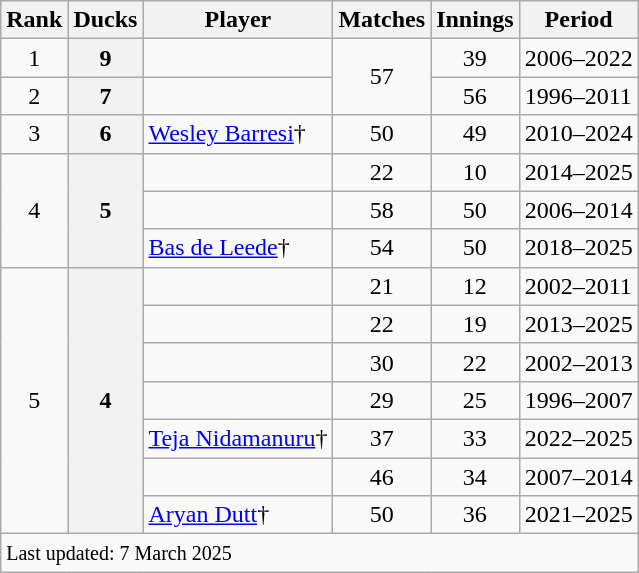<table class="wikitable plainrowheaders sortable">
<tr>
<th scope=col>Rank</th>
<th scope=col>Ducks</th>
<th scope=col>Player</th>
<th scope=col>Matches</th>
<th scope=col>Innings</th>
<th scope=col>Period</th>
</tr>
<tr>
<td align=center>1</td>
<th scope=row style=text-align:center;>9</th>
<td></td>
<td align=center rowspan=2>57</td>
<td align=center>39</td>
<td>2006–2022</td>
</tr>
<tr>
<td align=center>2</td>
<th scope=row style=text-align:center;>7</th>
<td></td>
<td align=center>56</td>
<td>1996–2011</td>
</tr>
<tr>
<td align="center">3</td>
<th scope="row" style="text-align:center;">6</th>
<td><a href='#'>Wesley Barresi</a>†</td>
<td align=center>50</td>
<td align=center>49</td>
<td>2010–2024</td>
</tr>
<tr>
<td align="center" rowspan="3">4</td>
<th scope="row" style="text-align:center;" rowspan="3">5</th>
<td></td>
<td align="center">22</td>
<td align="center">10</td>
<td>2014–2025</td>
</tr>
<tr>
<td></td>
<td align="center">58</td>
<td align="center">50</td>
<td>2006–2014</td>
</tr>
<tr>
<td><a href='#'>Bas de Leede</a>†</td>
<td align="center">54</td>
<td align="center">50</td>
<td>2018–2025</td>
</tr>
<tr>
<td align="center" rowspan="7">5</td>
<th scope="row" style="text-align:center;" rowspan="7">4</th>
<td></td>
<td align="center">21</td>
<td align="center">12</td>
<td>2002–2011</td>
</tr>
<tr>
<td></td>
<td align="center">22</td>
<td align="center">19</td>
<td>2013–2025</td>
</tr>
<tr>
<td></td>
<td align="center">30</td>
<td align="center">22</td>
<td>2002–2013</td>
</tr>
<tr>
<td></td>
<td align="center">29</td>
<td align="center">25</td>
<td>1996–2007</td>
</tr>
<tr>
<td><a href='#'>Teja Nidamanuru</a>†</td>
<td align="center">37</td>
<td align="center">33</td>
<td>2022–2025</td>
</tr>
<tr>
<td></td>
<td align="center">46</td>
<td align="center">34</td>
<td>2007–2014</td>
</tr>
<tr>
<td><a href='#'>Aryan Dutt</a>†</td>
<td align="center">50</td>
<td align="center">36</td>
<td>2021–2025</td>
</tr>
<tr class=sortbottom>
<td colspan=6><small>Last updated: 7 March 2025</small></td>
</tr>
</table>
